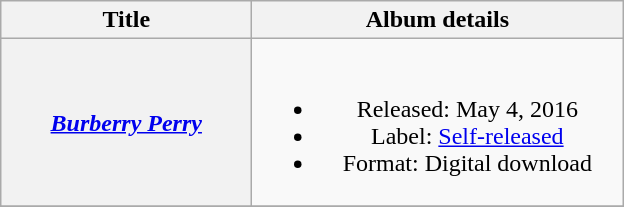<table class="wikitable plainrowheaders" style="text-align:center;">
<tr>
<th scope="col" style="width:10em;">Title</th>
<th scope="col" style="width:15em;">Album details</th>
</tr>
<tr>
<th scope="row"><em><a href='#'>Burberry Perry</a></em></th>
<td><br><ul><li>Released: May 4, 2016</li><li>Label: <a href='#'>Self-released</a></li><li>Format: Digital download</li></ul></td>
</tr>
<tr>
</tr>
</table>
